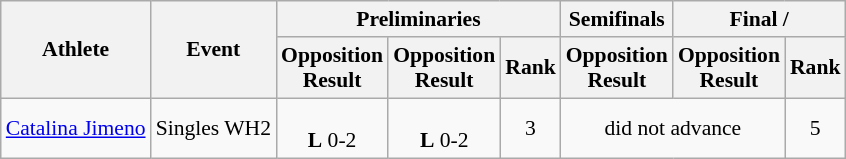<table class=wikitable style="font-size:90%">
<tr>
<th rowspan="2">Athlete</th>
<th rowspan="2">Event</th>
<th colspan="3">Preliminaries</th>
<th>Semifinals</th>
<th colspan="2">Final / </th>
</tr>
<tr>
<th>Opposition<br>Result</th>
<th>Opposition<br>Result</th>
<th>Rank</th>
<th>Opposition<br>Result</th>
<th>Opposition<br>Result</th>
<th>Rank</th>
</tr>
<tr align=center>
<td align=left><a href='#'>Catalina Jimeno</a></td>
<td align=left>Singles WH2</td>
<td><br><strong>L</strong> 0-2</td>
<td><br><strong>L</strong> 0-2</td>
<td>3</td>
<td colspan="2">did not advance</td>
<td>5</td>
</tr>
</table>
